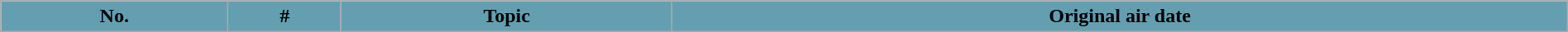<table class="wikitable plainrowheaders" style="width:100%; margin:auto; background:#fff;">
<tr>
<th style="background:#639FB1; color:#000; text-align:center;">No.</th>
<th ! style="background:#639FB1; color:#000; text-align:center;">#</th>
<th ! style="background:#639FB1; color:#000; text-align:center;">Topic</th>
<th ! style="background:#639FB1; color:#000; text-align:center;">Original air date<br>













</th>
</tr>
</table>
